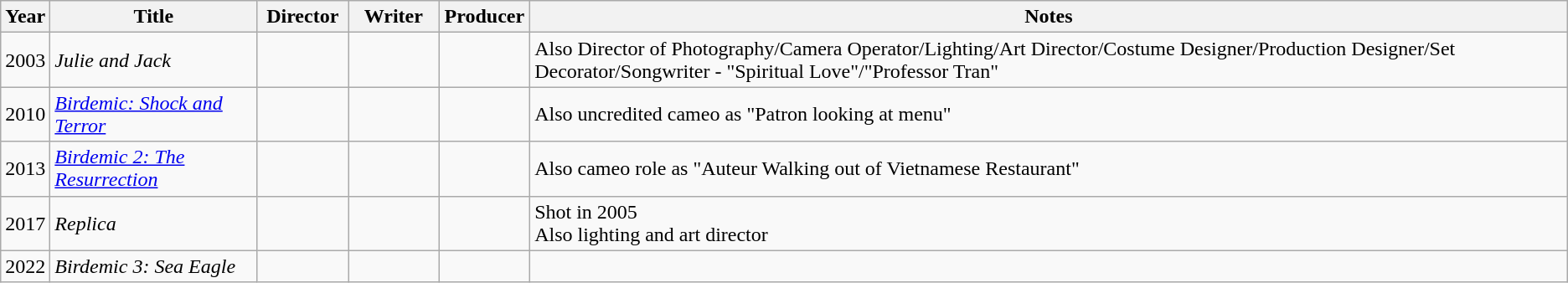<table class="wikitable">
<tr>
<th>Year</th>
<th>Title</th>
<th width=65>Director</th>
<th width=65>Writer</th>
<th width=65>Producer</th>
<th>Notes</th>
</tr>
<tr>
<td>2003</td>
<td><em>Julie and Jack</em></td>
<td></td>
<td></td>
<td></td>
<td>Also Director of Photography/Camera Operator/Lighting/Art Director/Costume Designer/Production Designer/Set Decorator/Songwriter - "Spiritual Love"/"Professor Tran"</td>
</tr>
<tr>
<td>2010</td>
<td><em><a href='#'>Birdemic: Shock and Terror</a></em></td>
<td></td>
<td></td>
<td></td>
<td>Also uncredited cameo as "Patron looking at menu"</td>
</tr>
<tr>
<td>2013</td>
<td><em><a href='#'>Birdemic 2: The Resurrection</a></em></td>
<td></td>
<td></td>
<td></td>
<td>Also cameo role as "Auteur Walking out of Vietnamese Restaurant" </td>
</tr>
<tr>
<td>2017</td>
<td><em>Replica</em></td>
<td></td>
<td></td>
<td></td>
<td>Shot in 2005<br>Also lighting and art director</td>
</tr>
<tr>
<td>2022</td>
<td><em>Birdemic 3: Sea Eagle</em></td>
<td></td>
<td></td>
<td></td>
<td></td>
</tr>
</table>
